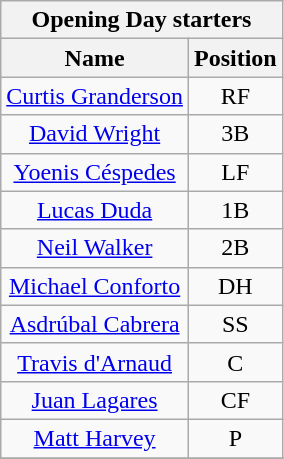<table class="wikitable" style="text-align:center">
<tr>
<th colspan="2">Opening Day starters</th>
</tr>
<tr>
<th>Name</th>
<th>Position</th>
</tr>
<tr>
<td><a href='#'>Curtis Granderson</a></td>
<td>RF</td>
</tr>
<tr>
<td><a href='#'>David Wright</a></td>
<td>3B</td>
</tr>
<tr>
<td><a href='#'>Yoenis Céspedes</a></td>
<td>LF</td>
</tr>
<tr>
<td><a href='#'>Lucas Duda</a></td>
<td>1B</td>
</tr>
<tr>
<td><a href='#'>Neil Walker</a></td>
<td>2B</td>
</tr>
<tr>
<td><a href='#'>Michael Conforto</a></td>
<td>DH</td>
</tr>
<tr>
<td><a href='#'>Asdrúbal Cabrera</a></td>
<td>SS</td>
</tr>
<tr>
<td><a href='#'>Travis d'Arnaud</a></td>
<td>C</td>
</tr>
<tr>
<td><a href='#'>Juan Lagares</a></td>
<td>CF</td>
</tr>
<tr>
<td><a href='#'>Matt Harvey</a></td>
<td>P</td>
</tr>
<tr>
</tr>
</table>
